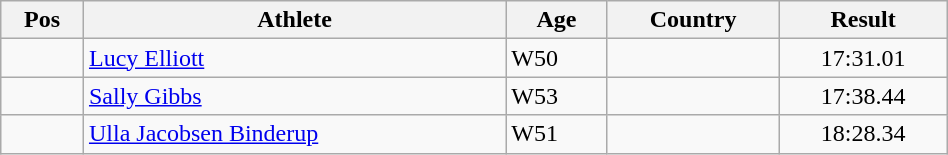<table class="wikitable"  style="text-align:center; width:50%;">
<tr>
<th>Pos</th>
<th>Athlete</th>
<th>Age</th>
<th>Country</th>
<th>Result</th>
</tr>
<tr>
<td align=center></td>
<td align=left><a href='#'>Lucy Elliott</a></td>
<td align=left>W50</td>
<td align=left></td>
<td>17:31.01</td>
</tr>
<tr>
<td align=center></td>
<td align=left><a href='#'>Sally Gibbs</a></td>
<td align=left>W53</td>
<td align=left></td>
<td>17:38.44</td>
</tr>
<tr>
<td align=center></td>
<td align=left><a href='#'>Ulla Jacobsen Binderup</a></td>
<td align=left>W51</td>
<td align=left></td>
<td>18:28.34</td>
</tr>
</table>
